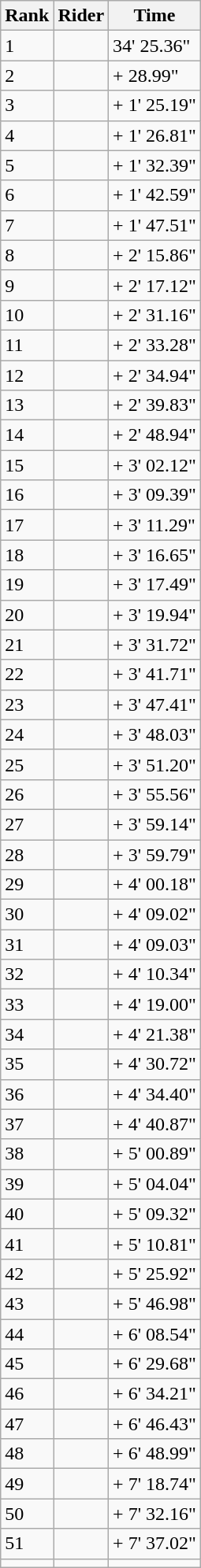<table class="wikitable sortable">
<tr>
<th>Rank</th>
<th>Rider</th>
<th>Time</th>
</tr>
<tr>
<td>1</td>
<td></td>
<td>34' 25.36"</td>
</tr>
<tr>
<td>2</td>
<td></td>
<td>+ 28.99"</td>
</tr>
<tr>
<td>3</td>
<td></td>
<td>+ 1' 25.19"</td>
</tr>
<tr>
<td>4</td>
<td></td>
<td>+ 1' 26.81"</td>
</tr>
<tr>
<td>5</td>
<td></td>
<td>+ 1' 32.39"</td>
</tr>
<tr>
<td>6</td>
<td></td>
<td>+ 1' 42.59"</td>
</tr>
<tr>
<td>7</td>
<td></td>
<td>+ 1' 47.51"</td>
</tr>
<tr>
<td>8</td>
<td></td>
<td>+ 2' 15.86"</td>
</tr>
<tr>
<td>9</td>
<td></td>
<td>+ 2' 17.12"</td>
</tr>
<tr>
<td>10</td>
<td></td>
<td>+ 2' 31.16"</td>
</tr>
<tr>
<td>11</td>
<td></td>
<td>+ 2' 33.28"</td>
</tr>
<tr>
<td>12</td>
<td></td>
<td>+ 2' 34.94"</td>
</tr>
<tr>
<td>13</td>
<td></td>
<td>+ 2' 39.83"</td>
</tr>
<tr>
<td>14</td>
<td></td>
<td>+ 2' 48.94"</td>
</tr>
<tr>
<td>15</td>
<td></td>
<td>+ 3' 02.12"</td>
</tr>
<tr>
<td>16</td>
<td></td>
<td>+ 3' 09.39"</td>
</tr>
<tr>
<td>17</td>
<td></td>
<td>+ 3' 11.29"</td>
</tr>
<tr>
<td>18</td>
<td></td>
<td>+ 3' 16.65"</td>
</tr>
<tr>
<td>19</td>
<td></td>
<td>+ 3' 17.49"</td>
</tr>
<tr>
<td>20</td>
<td></td>
<td>+ 3' 19.94"</td>
</tr>
<tr>
<td>21</td>
<td></td>
<td>+ 3' 31.72"</td>
</tr>
<tr>
<td>22</td>
<td></td>
<td>+ 3' 41.71"</td>
</tr>
<tr>
<td>23</td>
<td></td>
<td>+ 3' 47.41"</td>
</tr>
<tr>
<td>24</td>
<td></td>
<td>+ 3' 48.03"</td>
</tr>
<tr>
<td>25</td>
<td></td>
<td>+ 3' 51.20"</td>
</tr>
<tr>
<td>26</td>
<td></td>
<td>+ 3' 55.56"</td>
</tr>
<tr>
<td>27</td>
<td></td>
<td>+ 3' 59.14"</td>
</tr>
<tr>
<td>28</td>
<td></td>
<td>+ 3' 59.79"</td>
</tr>
<tr>
<td>29</td>
<td></td>
<td>+ 4' 00.18"</td>
</tr>
<tr>
<td>30</td>
<td></td>
<td>+ 4' 09.02"</td>
</tr>
<tr>
<td>31</td>
<td></td>
<td>+ 4' 09.03"</td>
</tr>
<tr>
<td>32</td>
<td></td>
<td>+ 4' 10.34"</td>
</tr>
<tr>
<td>33</td>
<td></td>
<td>+ 4' 19.00"</td>
</tr>
<tr>
<td>34</td>
<td></td>
<td>+ 4' 21.38"</td>
</tr>
<tr>
<td>35</td>
<td></td>
<td>+ 4' 30.72"</td>
</tr>
<tr>
<td>36</td>
<td></td>
<td>+ 4' 34.40"</td>
</tr>
<tr>
<td>37</td>
<td></td>
<td>+ 4' 40.87"</td>
</tr>
<tr>
<td>38</td>
<td></td>
<td>+ 5' 00.89"</td>
</tr>
<tr>
<td>39</td>
<td></td>
<td>+ 5' 04.04"</td>
</tr>
<tr>
<td>40</td>
<td></td>
<td>+ 5' 09.32"</td>
</tr>
<tr>
<td>41</td>
<td></td>
<td>+ 5' 10.81"</td>
</tr>
<tr>
<td>42</td>
<td></td>
<td>+ 5' 25.92"</td>
</tr>
<tr>
<td>43</td>
<td></td>
<td>+ 5' 46.98"</td>
</tr>
<tr>
<td>44</td>
<td></td>
<td>+ 6' 08.54"</td>
</tr>
<tr>
<td>45</td>
<td></td>
<td>+ 6' 29.68"</td>
</tr>
<tr>
<td>46</td>
<td></td>
<td>+ 6' 34.21"</td>
</tr>
<tr>
<td>47</td>
<td></td>
<td>+ 6' 46.43"</td>
</tr>
<tr>
<td>48</td>
<td></td>
<td>+ 6' 48.99"</td>
</tr>
<tr>
<td>49</td>
<td></td>
<td>+ 7' 18.74"</td>
</tr>
<tr>
<td>50</td>
<td></td>
<td>+ 7' 32.16"</td>
</tr>
<tr>
<td>51</td>
<td></td>
<td>+ 7' 37.02"</td>
</tr>
<tr>
<td></td>
<td></td>
<td></td>
</tr>
</table>
